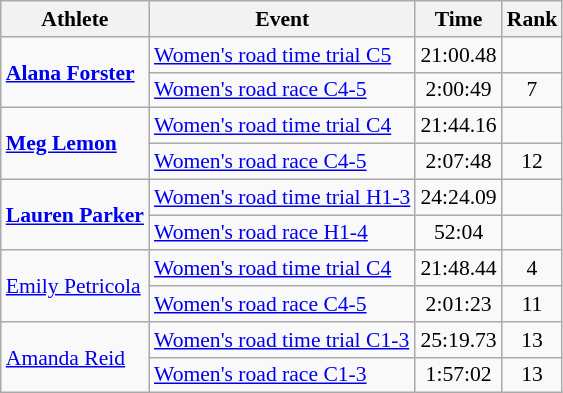<table class=wikitable style="font-size:90%">
<tr>
<th>Athlete</th>
<th>Event</th>
<th>Time</th>
<th>Rank</th>
</tr>
<tr align=center>
<td align=left rowspan="2"><strong><a href='#'>Alana Forster</a></strong></td>
<td align=left><a href='#'>Women's road time trial C5</a></td>
<td>21:00.48</td>
<td></td>
</tr>
<tr align=center>
<td align=left><a href='#'>Women's road race C4-5</a></td>
<td>2:00:49</td>
<td>7</td>
</tr>
<tr align=center>
<td align=left rowspan="2"><strong><a href='#'>Meg Lemon</a></strong></td>
<td align=left><a href='#'>Women's road time trial C4</a></td>
<td>21:44.16</td>
<td></td>
</tr>
<tr align=center>
<td align=left><a href='#'>Women's road race C4-5</a></td>
<td>2:07:48</td>
<td>12</td>
</tr>
<tr align=center>
<td align=left rowspan="2"><strong><a href='#'>Lauren Parker</a></strong></td>
<td align=left><a href='#'>Women's road time trial H1-3</a></td>
<td>24:24.09</td>
<td></td>
</tr>
<tr align=center>
<td align=left><a href='#'>Women's road race H1-4</a></td>
<td>52:04</td>
<td></td>
</tr>
<tr align=center>
<td align=left rowspan="2"><a href='#'>Emily Petricola</a></td>
<td align=left><a href='#'>Women's road time trial C4</a></td>
<td>21:48.44</td>
<td>4</td>
</tr>
<tr align=center>
<td align=left><a href='#'>Women's road race C4-5</a></td>
<td>2:01:23</td>
<td>11</td>
</tr>
<tr align=center>
<td align=left rowspan="2"><a href='#'>Amanda Reid</a></td>
<td align=left><a href='#'>Women's road time trial C1-3</a></td>
<td>25:19.73</td>
<td>13</td>
</tr>
<tr align=center>
<td align=left><a href='#'>Women's road race C1-3</a></td>
<td>1:57:02</td>
<td>13</td>
</tr>
</table>
